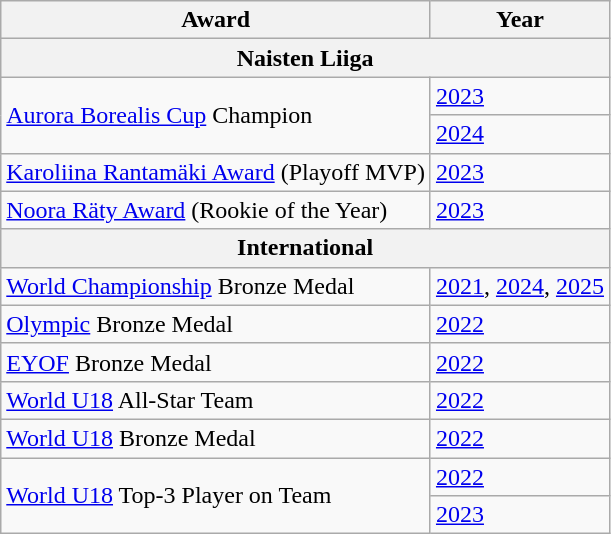<table class="wikitable">
<tr>
<th scope="col">Award</th>
<th scope="col">Year</th>
</tr>
<tr>
<th colspan="2">Naisten Liiga</th>
</tr>
<tr>
<td rowspan="2"><a href='#'>Aurora Borealis Cup</a> Champion</td>
<td><a href='#'>2023</a></td>
</tr>
<tr>
<td><a href='#'>2024</a></td>
</tr>
<tr>
<td><a href='#'>Karoliina Rantamäki Award</a> (Playoff MVP)</td>
<td><a href='#'>2023</a></td>
</tr>
<tr>
<td><a href='#'>Noora Räty Award</a> (Rookie of the Year)</td>
<td><a href='#'>2023</a></td>
</tr>
<tr>
<th colspan="2">International</th>
</tr>
<tr>
<td><a href='#'>World Championship</a> Bronze Medal</td>
<td><a href='#'>2021</a>, <a href='#'>2024</a>, <a href='#'>2025</a></td>
</tr>
<tr>
<td><a href='#'>Olympic</a> Bronze Medal</td>
<td><a href='#'>2022</a></td>
</tr>
<tr>
<td><a href='#'>EYOF</a> Bronze Medal</td>
<td><a href='#'>2022</a></td>
</tr>
<tr>
<td><a href='#'>World U18</a> All-Star Team</td>
<td><a href='#'>2022</a></td>
</tr>
<tr>
<td><a href='#'>World U18</a> Bronze Medal</td>
<td><a href='#'>2022</a></td>
</tr>
<tr>
<td rowspan="2"><a href='#'>World U18</a> Top-3 Player on Team</td>
<td><a href='#'>2022</a></td>
</tr>
<tr>
<td><a href='#'>2023</a></td>
</tr>
</table>
